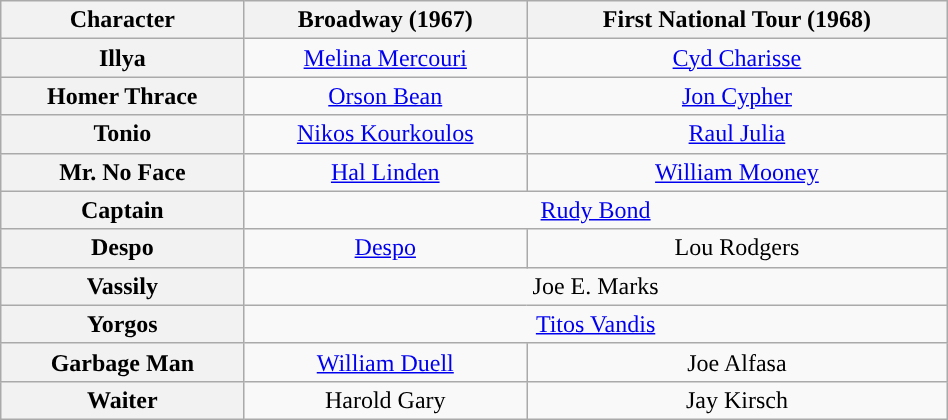<table class="wikitable" style="width:50%; text-align:center">
<tr>
<th scope="col">Character</th>
<th>Broadway (1967)</th>
<th>First National Tour (1968)</th>
</tr>
<tr>
<th>Illya</th>
<td colspan="1"><a href='#'>Melina Mercouri</a></td>
<td colspan="1"><a href='#'>Cyd Charisse</a></td>
</tr>
<tr>
<th>Homer Thrace</th>
<td colspan="1”"><a href='#'>Orson Bean</a></td>
<td colspan="1”"><a href='#'>Jon Cypher</a></td>
</tr>
<tr>
<th>Tonio</th>
<td colspan="1”"><a href='#'>Nikos Kourkoulos</a></td>
<td colspan="1”"><a href='#'>Raul Julia</a></td>
</tr>
<tr>
<th>Mr. No Face</th>
<td colspan="1"><a href='#'>Hal Linden</a></td>
<td colspan="1"><a href='#'>William Mooney</a></td>
</tr>
<tr>
<th>Captain</th>
<td colspan="2"><a href='#'>Rudy Bond</a></td>
</tr>
<tr>
<th>Despo</th>
<td colspan="1"><a href='#'>Despo</a></td>
<td colspan="1">Lou Rodgers</td>
</tr>
<tr>
<th>Vassily</th>
<td colspan="2">Joe E. Marks</td>
</tr>
<tr>
<th>Yorgos</th>
<td colspan="2"><a href='#'>Titos Vandis</a></td>
</tr>
<tr>
<th>Garbage Man</th>
<td colspan="1"><a href='#'>William Duell</a></td>
<td colspan="1">Joe Alfasa</td>
</tr>
<tr>
<th>Waiter</th>
<td colspan="1">Harold Gary</td>
<td colspan="1">Jay Kirsch</td>
</tr>
</table>
